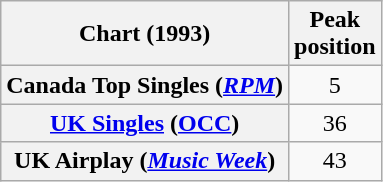<table class="wikitable sortable plainrowheaders" style="text-align:center">
<tr>
<th scope="col">Chart (1993)</th>
<th scope="col">Peak<br>position</th>
</tr>
<tr>
<th scope="row">Canada Top Singles (<em><a href='#'>RPM</a></em>)</th>
<td>5</td>
</tr>
<tr>
<th scope="row"><a href='#'>UK Singles</a> (<a href='#'>OCC</a>)</th>
<td>36</td>
</tr>
<tr>
<th scope="row">UK Airplay (<em><a href='#'>Music Week</a></em>)</th>
<td>43</td>
</tr>
</table>
